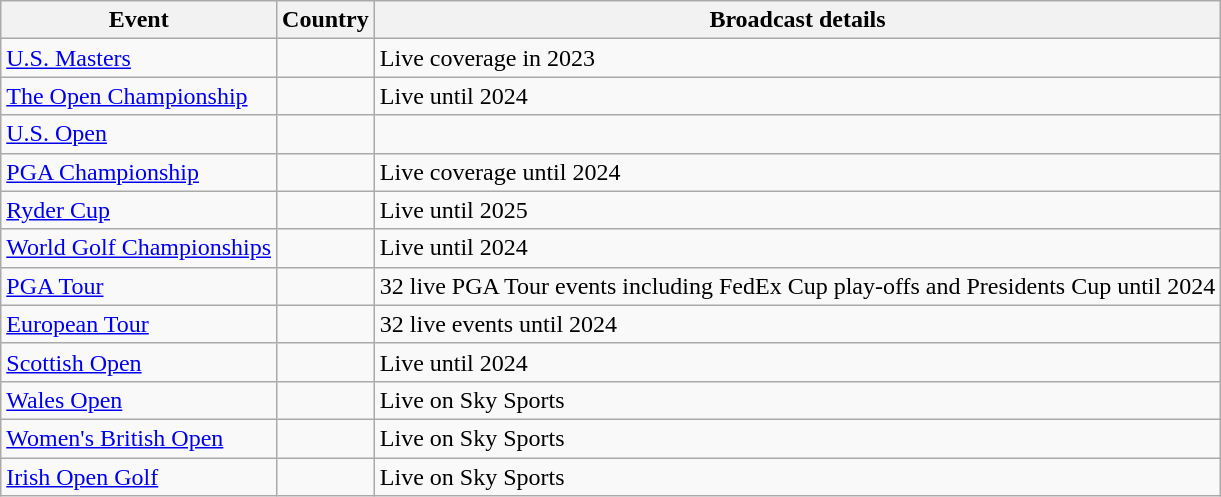<table class="wikitable">
<tr>
<th>Event</th>
<th>Country</th>
<th>Broadcast details</th>
</tr>
<tr>
<td><a href='#'>U.S. Masters</a></td>
<td></td>
<td>Live coverage in 2023</td>
</tr>
<tr>
<td><a href='#'>The Open Championship</a></td>
<td></td>
<td>Live until 2024</td>
</tr>
<tr>
<td><a href='#'>U.S. Open</a></td>
<td></td>
<td></td>
</tr>
<tr>
<td><a href='#'>PGA Championship</a></td>
<td></td>
<td>Live coverage until 2024</td>
</tr>
<tr>
<td><a href='#'>Ryder Cup</a></td>
<td> </td>
<td>Live until 2025</td>
</tr>
<tr>
<td><a href='#'>World Golf Championships</a></td>
<td></td>
<td>Live until 2024</td>
</tr>
<tr>
<td><a href='#'>PGA Tour</a></td>
<td></td>
<td>32 live PGA Tour events including FedEx Cup play-offs and Presidents Cup until 2024</td>
</tr>
<tr>
<td><a href='#'>European Tour</a></td>
<td></td>
<td>32 live events until 2024</td>
</tr>
<tr>
<td><a href='#'>Scottish Open</a></td>
<td></td>
<td>Live until 2024</td>
</tr>
<tr>
<td><a href='#'>Wales Open</a></td>
<td></td>
<td>Live on Sky Sports</td>
</tr>
<tr>
<td><a href='#'>Women's British Open</a></td>
<td></td>
<td>Live on Sky Sports</td>
</tr>
<tr>
<td><a href='#'>Irish Open Golf</a></td>
<td></td>
<td>Live on Sky Sports</td>
</tr>
</table>
